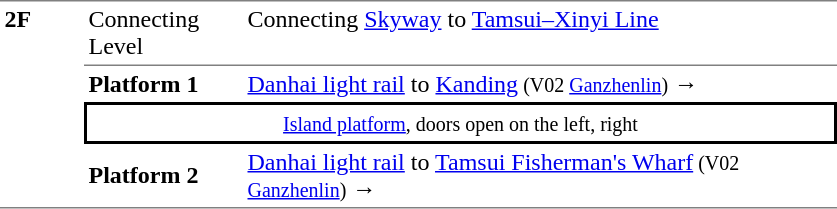<table border="0" cellspacing="0" cellpadding="3">
<tr>
<td rowspan="10" style="width:50px; border-bottom:solid 1px gray; border-top:solid 1px gray; vertical-align:top;"><strong>2F</strong></td>
<td style="width:100px; border-top:solid 1px gray; border-bottom:solid 1px gray; vertical-align:top;">Connecting Level</td>
<td style="width:390px; border-top:solid 1px gray; border-bottom:solid 1px gray; vertical-align:top;">Connecting <a href='#'>Skyway</a> to <a href='#'>Tamsui–Xinyi Line</a></td>
</tr>
<tr>
<td><strong>Platform 1</strong></td>
<td> <a href='#'>Danhai light rail</a> to <a href='#'>Kanding</a><small> (V02 <a href='#'>Ganzhenlin</a>)</small> →</td>
</tr>
<tr>
<td style="border-top:solid 2px black;border-right:solid 2px black;border-left:solid 2px black;border-bottom:solid 2px black;text-align:center;" colspan="2"><small><a href='#'>Island platform</a>, doors open on the left, right</small></td>
</tr>
<tr>
<td style="border-bottom:solid 1px gray; width:100px;"><strong>Platform 2</strong></td>
<td style="border-bottom:solid 1px gray; width:390px;"> <a href='#'>Danhai light rail</a> to <a href='#'>Tamsui Fisherman's Wharf</a><small> (V02 <a href='#'>Ganzhenlin</a>)</small> →</td>
</tr>
</table>
